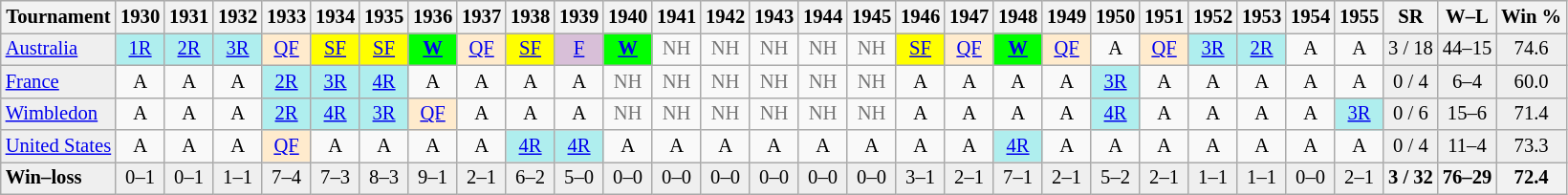<table class="wikitable nowrap" style=font-size:86%;text-align:center>
<tr bgcolor="#efefef">
<th>Tournament</th>
<th>1930</th>
<th>1931</th>
<th>1932</th>
<th>1933</th>
<th>1934</th>
<th>1935</th>
<th>1936</th>
<th>1937</th>
<th>1938</th>
<th>1939</th>
<th>1940</th>
<th>1941</th>
<th>1942</th>
<th>1943</th>
<th>1944</th>
<th>1945</th>
<th>1946</th>
<th>1947</th>
<th>1948</th>
<th>1949</th>
<th>1950</th>
<th>1951</th>
<th>1952</th>
<th>1953</th>
<th>1954</th>
<th>1955</th>
<th>SR</th>
<th>W–L</th>
<th>Win %</th>
</tr>
<tr>
<td align="left" style="background:#EFEFEF;"><a href='#'>Australia</a></td>
<td style="background:#afeeee;"><a href='#'>1R</a></td>
<td style="background:#afeeee;"><a href='#'>2R</a></td>
<td style="background:#afeeee;"><a href='#'>3R</a></td>
<td style="background:#ffebcd;"><a href='#'>QF</a></td>
<td style="background:yellow;"><a href='#'>SF</a></td>
<td style="background:yellow;"><a href='#'>SF</a></td>
<td style="background:#00ff00;"><strong><a href='#'>W</a></strong></td>
<td style="background:#ffebcd;"><a href='#'>QF</a></td>
<td style="background:yellow;"><a href='#'>SF</a></td>
<td style="background:#D8BFD8;"><a href='#'>F</a></td>
<td style="background:#00ff00;"><strong><a href='#'>W</a></strong></td>
<td style=color:#767676>NH</td>
<td style=color:#767676>NH</td>
<td style=color:#767676>NH</td>
<td style=color:#767676>NH</td>
<td style=color:#767676>NH</td>
<td style="background:yellow;"><a href='#'>SF</a></td>
<td style="background:#ffebcd;"><a href='#'>QF</a></td>
<td style="background:#00ff00;"><strong><a href='#'>W</a></strong></td>
<td style="background:#ffebcd;"><a href='#'>QF</a></td>
<td>A</td>
<td style="background:#ffebcd;"><a href='#'>QF</a></td>
<td style="background:#afeeee;"><a href='#'>3R</a></td>
<td style="background:#afeeee;"><a href='#'>2R</a></td>
<td>A</td>
<td>A</td>
<td style="background:#EFEFEF;">3 / 18</td>
<td style="background:#EFEFEF;">44–15</td>
<td style="background:#EFEFEF;">74.6</td>
</tr>
<tr>
<td align="left" style="background:#EFEFEF;"><a href='#'>France</a></td>
<td>A</td>
<td>A</td>
<td>A</td>
<td style="background:#afeeee;"><a href='#'>2R</a></td>
<td style="background:#afeeee;"><a href='#'>3R</a></td>
<td style="background:#afeeee;"><a href='#'>4R</a></td>
<td>A</td>
<td>A</td>
<td>A</td>
<td>A</td>
<td style=color:#767676>NH</td>
<td style=color:#767676>NH</td>
<td style=color:#767676>NH</td>
<td style=color:#767676>NH</td>
<td style=color:#767676>NH</td>
<td style=color:#767676>NH</td>
<td>A</td>
<td>A</td>
<td>A</td>
<td>A</td>
<td style="background:#afeeee;"><a href='#'>3R</a></td>
<td>A</td>
<td>A</td>
<td>A</td>
<td>A</td>
<td>A</td>
<td style="background:#EFEFEF;">0 / 4</td>
<td style="background:#EFEFEF;">6–4</td>
<td style="background:#EFEFEF;">60.0</td>
</tr>
<tr>
<td align="left" style="background:#EFEFEF;"><a href='#'>Wimbledon</a></td>
<td>A</td>
<td>A</td>
<td>A</td>
<td style="background:#afeeee;"><a href='#'>2R</a></td>
<td style="background:#afeeee;"><a href='#'>4R</a></td>
<td style="background:#afeeee;"><a href='#'>3R</a></td>
<td style="background:#ffebcd;"><a href='#'>QF</a></td>
<td>A</td>
<td>A</td>
<td>A</td>
<td style=color:#767676>NH</td>
<td style=color:#767676>NH</td>
<td style=color:#767676>NH</td>
<td style=color:#767676>NH</td>
<td style=color:#767676>NH</td>
<td style=color:#767676>NH</td>
<td>A</td>
<td>A</td>
<td>A</td>
<td>A</td>
<td style="background:#afeeee;"><a href='#'>4R</a></td>
<td>A</td>
<td>A</td>
<td>A</td>
<td>A</td>
<td style="background:#afeeee;"><a href='#'>3R</a></td>
<td style="background:#EFEFEF;">0 / 6</td>
<td style="background:#EFEFEF;">15–6</td>
<td style="background:#EFEFEF;">71.4</td>
</tr>
<tr>
<td align="left" style="background:#EFEFEF;"><a href='#'>United States</a></td>
<td>A</td>
<td>A</td>
<td>A</td>
<td style="background:#ffebcd;"><a href='#'>QF</a></td>
<td>A</td>
<td>A</td>
<td>A</td>
<td>A</td>
<td style="background:#afeeee;"><a href='#'>4R</a></td>
<td style="background:#afeeee;"><a href='#'>4R</a></td>
<td>A</td>
<td>A</td>
<td>A</td>
<td>A</td>
<td>A</td>
<td>A</td>
<td>A</td>
<td>A</td>
<td style="background:#afeeee;"><a href='#'>4R</a></td>
<td>A</td>
<td>A</td>
<td>A</td>
<td>A</td>
<td>A</td>
<td>A</td>
<td>A</td>
<td style="background:#EFEFEF;">0 / 4</td>
<td style="background:#EFEFEF;">11–4</td>
<td style="background:#EFEFEF;">73.3</td>
</tr>
<tr style="background:#EFEFEF;">
<td align="left"><strong>Win–loss</strong></td>
<td>0–1</td>
<td>0–1</td>
<td>1–1</td>
<td>7–4</td>
<td>7–3</td>
<td>8–3</td>
<td>9–1</td>
<td>2–1</td>
<td>6–2</td>
<td>5–0</td>
<td>0–0</td>
<td>0–0</td>
<td>0–0</td>
<td>0–0</td>
<td>0–0</td>
<td>0–0</td>
<td>3–1</td>
<td>2–1</td>
<td>7–1</td>
<td>2–1</td>
<td>5–2</td>
<td>2–1</td>
<td>1–1</td>
<td>1–1</td>
<td>0–0</td>
<td>2–1</td>
<th>3 / 32</th>
<th>76–29</th>
<th>72.4</th>
</tr>
</table>
